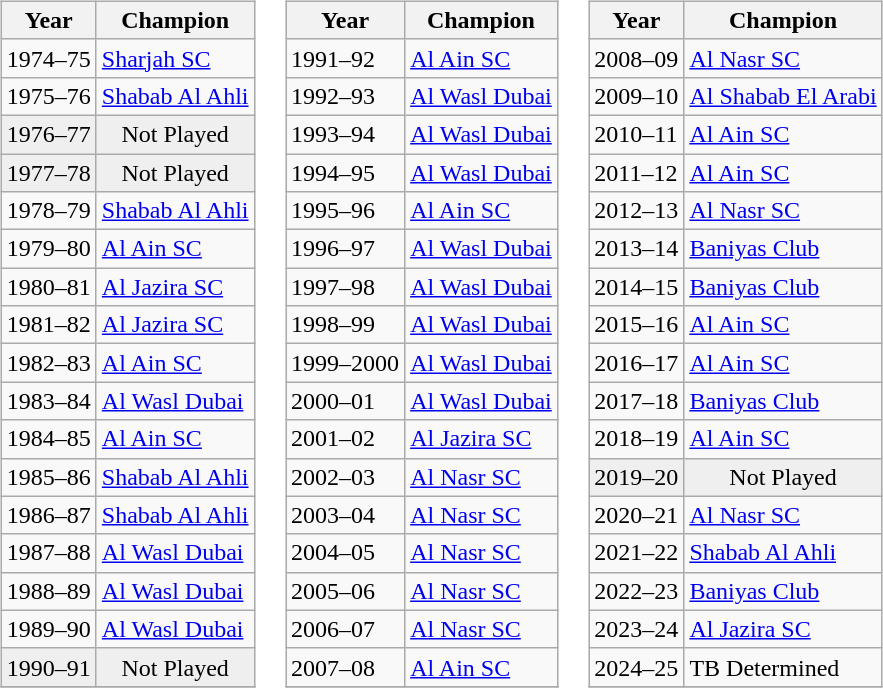<table>
<tr>
<td valign="top"><br><table class="wikitable">
<tr>
<th>Year</th>
<th>Champion  </th>
</tr>
<tr>
<td>1974–75</td>
<td><a href='#'>Sharjah SC</a></td>
</tr>
<tr>
<td>1975–76</td>
<td><a href='#'>Shabab Al Ahli</a></td>
</tr>
<tr bgcolor="efefef">
<td>1976–77</td>
<td align="center">Not Played</td>
</tr>
<tr bgcolor="efefef">
<td>1977–78</td>
<td align="center">Not Played</td>
</tr>
<tr>
<td>1978–79</td>
<td><a href='#'>Shabab Al Ahli</a></td>
</tr>
<tr>
<td>1979–80</td>
<td><a href='#'>Al Ain SC</a></td>
</tr>
<tr>
<td>1980–81</td>
<td><a href='#'>Al Jazira SC</a></td>
</tr>
<tr>
<td>1981–82</td>
<td><a href='#'>Al Jazira SC</a></td>
</tr>
<tr>
<td>1982–83</td>
<td><a href='#'>Al Ain SC</a></td>
</tr>
<tr>
<td>1983–84</td>
<td><a href='#'>Al Wasl Dubai</a></td>
</tr>
<tr>
<td>1984–85</td>
<td><a href='#'>Al Ain SC</a></td>
</tr>
<tr>
<td>1985–86</td>
<td><a href='#'>Shabab Al Ahli</a></td>
</tr>
<tr>
<td>1986–87</td>
<td><a href='#'>Shabab Al Ahli</a></td>
</tr>
<tr>
<td>1987–88</td>
<td><a href='#'>Al Wasl Dubai</a></td>
</tr>
<tr>
<td>1988–89</td>
<td><a href='#'>Al Wasl Dubai</a></td>
</tr>
<tr>
<td>1989–90</td>
<td><a href='#'>Al Wasl Dubai</a></td>
</tr>
<tr bgcolor="efefef">
<td>1990–91</td>
<td align="center">Not Played</td>
</tr>
<tr>
</tr>
</table>
</td>
<td valign="top"><br><table class="wikitable">
<tr>
<th>Year</th>
<th>Champion</th>
</tr>
<tr>
<td>1991–92</td>
<td><a href='#'>Al Ain SC</a></td>
</tr>
<tr>
<td>1992–93</td>
<td><a href='#'>Al Wasl Dubai</a></td>
</tr>
<tr>
<td>1993–94</td>
<td><a href='#'>Al Wasl Dubai</a></td>
</tr>
<tr>
<td>1994–95</td>
<td><a href='#'>Al Wasl Dubai</a></td>
</tr>
<tr>
<td>1995–96</td>
<td><a href='#'>Al Ain SC</a></td>
</tr>
<tr>
<td>1996–97</td>
<td><a href='#'>Al Wasl Dubai</a></td>
</tr>
<tr>
<td>1997–98</td>
<td><a href='#'>Al Wasl Dubai</a></td>
</tr>
<tr>
<td>1998–99</td>
<td><a href='#'>Al Wasl Dubai</a></td>
</tr>
<tr>
<td>1999–2000</td>
<td><a href='#'>Al Wasl Dubai</a></td>
</tr>
<tr>
<td>2000–01</td>
<td><a href='#'>Al Wasl Dubai</a></td>
</tr>
<tr>
<td>2001–02</td>
<td><a href='#'>Al Jazira SC</a></td>
</tr>
<tr>
<td>2002–03</td>
<td><a href='#'>Al Nasr SC</a></td>
</tr>
<tr>
<td>2003–04</td>
<td><a href='#'>Al Nasr SC</a></td>
</tr>
<tr>
<td>2004–05</td>
<td><a href='#'>Al Nasr SC</a></td>
</tr>
<tr>
<td>2005–06</td>
<td><a href='#'>Al Nasr SC</a></td>
</tr>
<tr>
<td>2006–07</td>
<td><a href='#'>Al Nasr SC</a></td>
</tr>
<tr>
<td>2007–08</td>
<td><a href='#'>Al Ain SC</a></td>
</tr>
<tr>
</tr>
</table>
</td>
<td valign="top"><br><table class="wikitable">
<tr>
<th>Year</th>
<th>Champion</th>
</tr>
<tr>
<td>2008–09</td>
<td><a href='#'>Al Nasr SC</a></td>
</tr>
<tr>
<td>2009–10</td>
<td><a href='#'>Al Shabab El Arabi</a></td>
</tr>
<tr>
<td>2010–11</td>
<td><a href='#'>Al Ain SC</a></td>
</tr>
<tr>
<td>2011–12</td>
<td><a href='#'>Al Ain SC</a></td>
</tr>
<tr>
<td>2012–13</td>
<td><a href='#'>Al Nasr SC</a></td>
</tr>
<tr>
<td>2013–14</td>
<td><a href='#'>Baniyas Club</a></td>
</tr>
<tr>
<td>2014–15</td>
<td><a href='#'>Baniyas Club</a></td>
</tr>
<tr>
<td>2015–16</td>
<td><a href='#'>Al Ain SC</a></td>
</tr>
<tr>
<td>2016–17</td>
<td><a href='#'>Al Ain SC</a></td>
</tr>
<tr>
<td>2017–18</td>
<td><a href='#'>Baniyas Club</a></td>
</tr>
<tr>
<td>2018–19</td>
<td><a href='#'>Al Ain SC</a></td>
</tr>
<tr bgcolor="efefef">
<td>2019–20</td>
<td align="center">Not Played</td>
</tr>
<tr>
<td>2020–21</td>
<td><a href='#'>Al Nasr SC</a></td>
</tr>
<tr>
<td>2021–22</td>
<td><a href='#'>Shabab Al Ahli</a></td>
</tr>
<tr>
<td>2022–23</td>
<td><a href='#'>Baniyas Club</a></td>
</tr>
<tr>
<td>2023–24</td>
<td><a href='#'>Al Jazira SC</a></td>
</tr>
<tr>
<td>2024–25</td>
<td>TB Determined</td>
</tr>
<tr>
</tr>
</table>
</td>
</tr>
</table>
